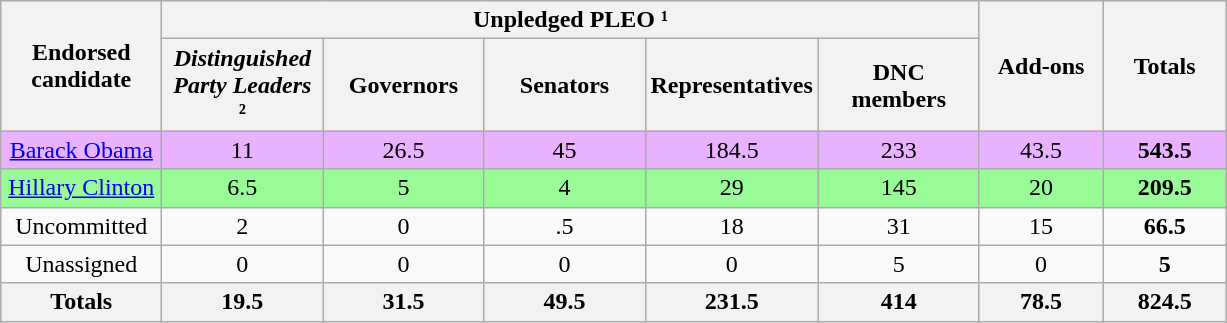<table class="wikitable" style="text-align:center">
<tr>
<th width="100 px" rowspan="2">Endorsed<br>candidate</th>
<th colspan="5">Unpledged PLEO ¹</th>
<th width="75 px" rowspan="2">Add-ons</th>
<th width="75 px" rowspan="2">Totals</th>
</tr>
<tr>
<th width="100 px"><em>Distinguished Party Leaders</em> ²</th>
<th width="100 px">Governors</th>
<th width="100 px">Senators</th>
<th width="100 px">Representatives</th>
<th width="100 px">DNC members</th>
</tr>
<tr bgcolor=#E9B2FF>
<td><a href='#'>Barack Obama</a></td>
<td>11</td>
<td>26.5</td>
<td>45</td>
<td>184.5</td>
<td>233</td>
<td>43.5</td>
<td><strong>543.5</strong></td>
</tr>
<tr bgcolor=#98FB98>
<td><a href='#'>Hillary Clinton</a></td>
<td>6.5</td>
<td>5</td>
<td>4</td>
<td>29</td>
<td>145</td>
<td>20</td>
<td><strong>209.5</strong></td>
</tr>
<tr>
<td>Uncommitted</td>
<td>2</td>
<td>0</td>
<td>.5</td>
<td>18</td>
<td>31</td>
<td>15</td>
<td><strong>66.5</strong></td>
</tr>
<tr>
<td>Unassigned</td>
<td>0</td>
<td>0</td>
<td>0</td>
<td>0</td>
<td>5</td>
<td>0</td>
<td><strong>5</strong></td>
</tr>
<tr>
<th>Totals</th>
<th>19.5</th>
<th>31.5</th>
<th>49.5</th>
<th>231.5</th>
<th>414</th>
<th>78.5</th>
<th>824.5</th>
</tr>
</table>
